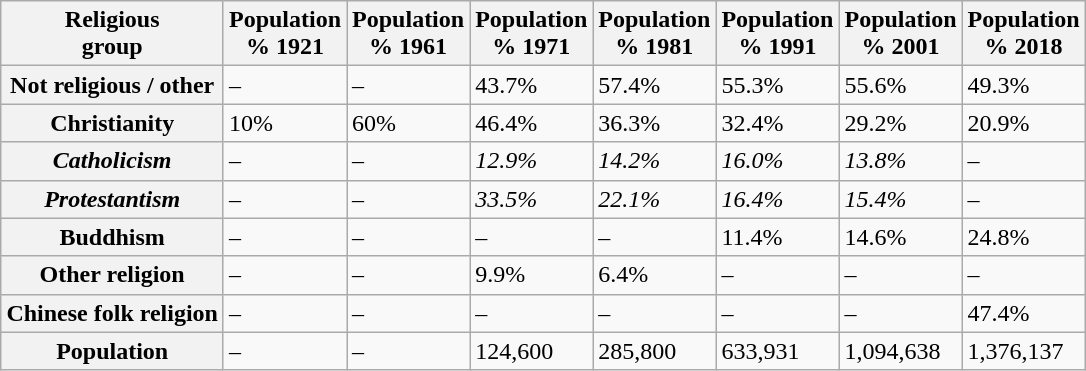<table class="wikitable sortable" style="margin:auto;">
<tr style="text-align: center;">
<th>Religious<br>group</th>
<th>Population <br>% <strong>1921</strong></th>
<th>Population <br>% <strong>1961</strong></th>
<th>Population <br>% <strong>1971</strong></th>
<th>Population <br>% <strong>1981</strong></th>
<th>Population <br>% <strong>1991</strong></th>
<th>Population <br>% <strong>2001</strong></th>
<th>Population <br>% <strong>2018</strong></th>
</tr>
<tr>
<th>Not religious / other</th>
<td>–</td>
<td>–</td>
<td>43.7%</td>
<td>57.4%</td>
<td>55.3%</td>
<td>55.6%</td>
<td>49.3%</td>
</tr>
<tr>
<th>Christianity</th>
<td>10%</td>
<td>60%</td>
<td>46.4%</td>
<td>36.3%</td>
<td>32.4%</td>
<td>29.2%</td>
<td>20.9%</td>
</tr>
<tr>
<th><em>Catholicism</em></th>
<td>–</td>
<td>–</td>
<td><em>12.9%</em></td>
<td><em>14.2%</em></td>
<td><em>16.0%</em></td>
<td><em>13.8%</em></td>
<td>–</td>
</tr>
<tr>
<th><em>Protestantism</em></th>
<td>–</td>
<td>–</td>
<td><em>33.5%</em></td>
<td><em>22.1%</em></td>
<td><em>16.4%</em></td>
<td><em>15.4%</em></td>
<td>–</td>
</tr>
<tr>
<th>Buddhism</th>
<td>–</td>
<td>–</td>
<td>–</td>
<td>–</td>
<td>11.4%</td>
<td>14.6%</td>
<td>24.8%</td>
</tr>
<tr>
<th>Other religion</th>
<td>–</td>
<td>–</td>
<td>9.9%</td>
<td>6.4%</td>
<td>–</td>
<td>–</td>
<td>–</td>
</tr>
<tr>
<th>Chinese folk religion</th>
<td>–</td>
<td>–</td>
<td>–</td>
<td>–</td>
<td>–</td>
<td>–</td>
<td>47.4%</td>
</tr>
<tr>
<th><strong>Population</strong></th>
<td>–</td>
<td>–</td>
<td>124,600</td>
<td>285,800</td>
<td>633,931</td>
<td>1,094,638</td>
<td>1,376,137</td>
</tr>
</table>
